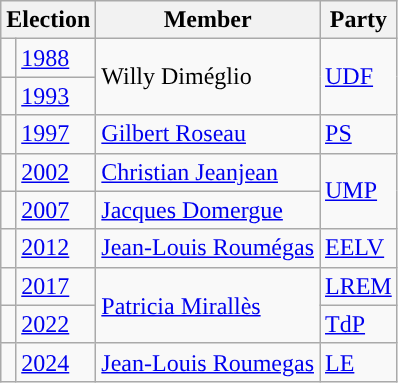<table class="wikitable">
<tr>
<th colspan="2">Election</th>
<th>Member</th>
<th>Party</th>
</tr>
<tr>
<td style="color:inherit;background-color: "></td>
<td><a href='#'>1988</a></td>
<td rowspan="2">Willy Diméglio</td>
<td rowspan="2"><a href='#'>UDF</a></td>
</tr>
<tr>
<td style="color:inherit;background-color: "></td>
<td><a href='#'>1993</a></td>
</tr>
<tr>
<td style="color:inherit;background-color: "></td>
<td><a href='#'>1997</a></td>
<td><a href='#'>Gilbert Roseau</a></td>
<td><a href='#'>PS</a></td>
</tr>
<tr>
<td style="color:inherit;background-color: "></td>
<td><a href='#'>2002</a></td>
<td><a href='#'>Christian Jeanjean</a></td>
<td rowspan="2"><a href='#'>UMP</a></td>
</tr>
<tr>
<td style="color:inherit;background-color: "></td>
<td><a href='#'>2007</a></td>
<td><a href='#'>Jacques Domergue</a></td>
</tr>
<tr>
<td style="color:inherit;background-color: "></td>
<td><a href='#'>2012</a></td>
<td><a href='#'>Jean-Louis Roumégas</a></td>
<td><a href='#'>EELV</a></td>
</tr>
<tr>
<td style="color:inherit;background-color: "></td>
<td><a href='#'>2017</a></td>
<td rowspan="2"><a href='#'>Patricia Mirallès</a></td>
<td><a href='#'>LREM</a></td>
</tr>
<tr>
<td style="color:inherit;background-color: "></td>
<td><a href='#'>2022</a></td>
<td><a href='#'>TdP</a></td>
</tr>
<tr>
<td style="color:inherit;background-color: "></td>
<td><a href='#'>2024</a></td>
<td><a href='#'>Jean-Louis Roumegas</a></td>
<td><a href='#'>LE</a></td>
</tr>
</table>
